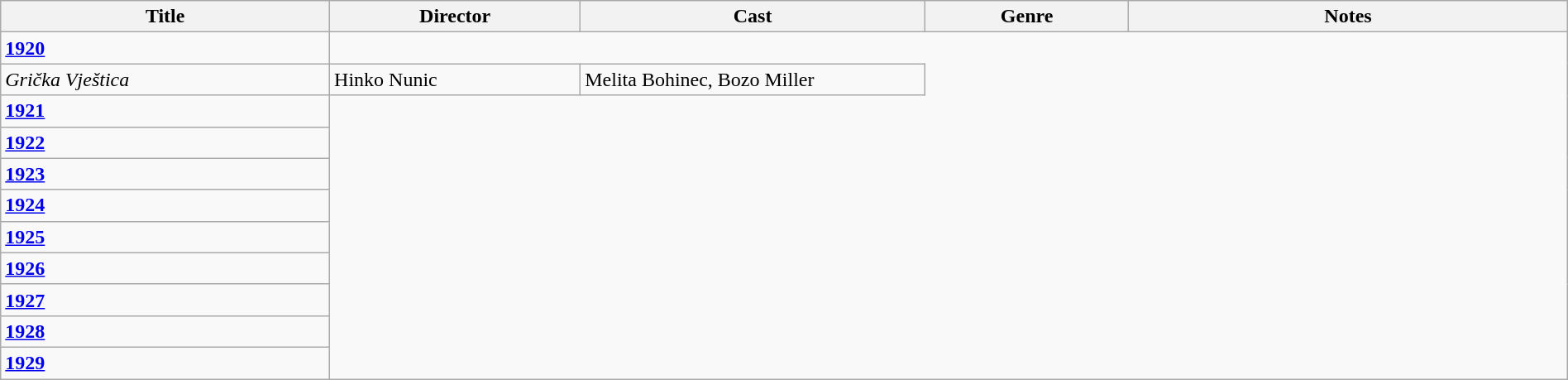<table class="wikitable" style="width:100%;">
<tr>
<th style="width:21%;">Title</th>
<th style="width:16%;">Director</th>
<th style="width:22%;">Cast</th>
<th style="width:13%;">Genre</th>
<th style="width:28%;">Notes</th>
</tr>
<tr>
<td><strong><a href='#'>1920</a></strong></td>
</tr>
<tr>
<td><em>Grička Vještica</em></td>
<td>Hinko Nunic</td>
<td>Melita Bohinec, Bozo Miller</td>
</tr>
<tr>
<td><strong><a href='#'>1921</a></strong></td>
</tr>
<tr>
<td><strong><a href='#'>1922</a></strong></td>
</tr>
<tr>
<td><strong><a href='#'>1923</a></strong></td>
</tr>
<tr>
<td><strong><a href='#'>1924</a></strong></td>
</tr>
<tr>
<td><strong><a href='#'>1925</a></strong></td>
</tr>
<tr>
<td><strong><a href='#'>1926</a></strong></td>
</tr>
<tr>
<td><strong><a href='#'>1927</a></strong></td>
</tr>
<tr>
<td><strong><a href='#'>1928</a></strong></td>
</tr>
<tr>
<td><strong><a href='#'>1929</a></strong></td>
</tr>
</table>
